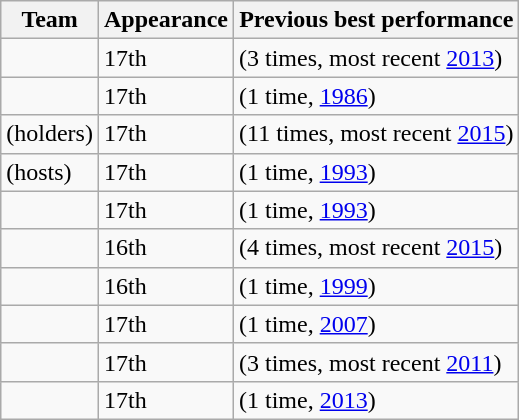<table class="wikitable sortable" style="text-align: left;">
<tr>
<th>Team</th>
<th data-sort-type="number">Appearance</th>
<th>Previous best performance</th>
</tr>
<tr>
<td></td>
<td>17th</td>
<td> (3 times, most recent <a href='#'>2013</a>)</td>
</tr>
<tr>
<td></td>
<td>17th</td>
<td> (1 time, <a href='#'>1986</a>)</td>
</tr>
<tr>
<td> (holders)</td>
<td>17th</td>
<td> (11 times, most recent <a href='#'>2015</a>)</td>
</tr>
<tr>
<td> (hosts)</td>
<td>17th</td>
<td> (1 time, <a href='#'>1993</a>)</td>
</tr>
<tr>
<td></td>
<td>17th</td>
<td> (1 time, <a href='#'>1993</a>)</td>
</tr>
<tr>
<td></td>
<td>16th</td>
<td> (4 times, most recent <a href='#'>2015</a>)</td>
</tr>
<tr>
<td></td>
<td>16th</td>
<td> (1 time, <a href='#'>1999</a>)</td>
</tr>
<tr>
<td></td>
<td>17th</td>
<td> (1 time, <a href='#'>2007</a>)</td>
</tr>
<tr>
<td></td>
<td>17th</td>
<td> (3 times, most recent <a href='#'>2011</a>)</td>
</tr>
<tr>
<td></td>
<td>17th</td>
<td> (1 time, <a href='#'>2013</a>)</td>
</tr>
</table>
